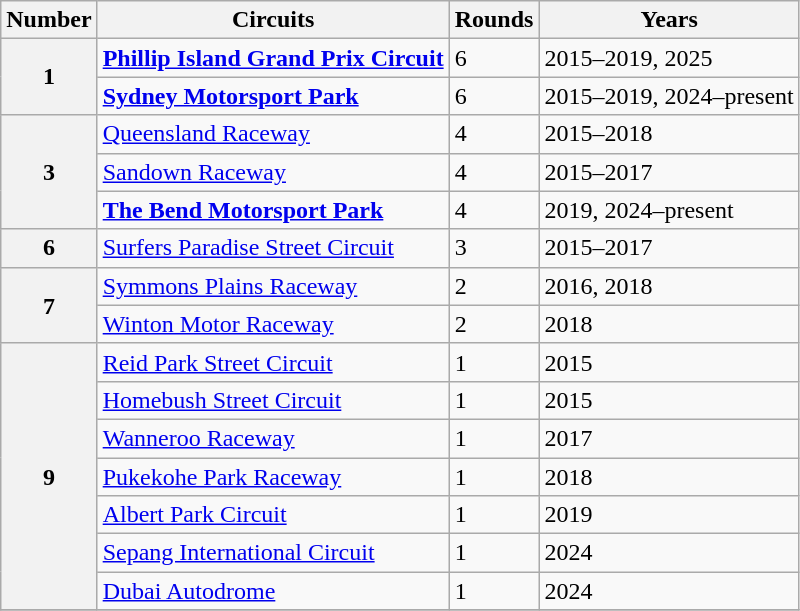<table class="wikitable" style="text-align=center">
<tr>
<th>Number</th>
<th>Circuits</th>
<th>Rounds</th>
<th>Years</th>
</tr>
<tr>
<th rowspan=2>1</th>
<td> <strong><a href='#'>Phillip Island Grand Prix Circuit</a></strong></td>
<td>6</td>
<td>2015–2019, 2025</td>
</tr>
<tr>
<td> <strong><a href='#'>Sydney Motorsport Park</a></strong></td>
<td>6</td>
<td>2015–2019, 2024–present</td>
</tr>
<tr>
<th rowspan=3>3</th>
<td> <a href='#'>Queensland Raceway</a></td>
<td>4</td>
<td>2015–2018</td>
</tr>
<tr>
<td> <a href='#'>Sandown Raceway</a></td>
<td>4</td>
<td>2015–2017</td>
</tr>
<tr>
<td> <strong><a href='#'>The Bend Motorsport Park</a></strong></td>
<td>4</td>
<td>2019, 2024–present</td>
</tr>
<tr>
<th>6</th>
<td> <a href='#'>Surfers Paradise Street Circuit</a></td>
<td>3</td>
<td>2015–2017</td>
</tr>
<tr>
<th rowspan=2>7</th>
<td> <a href='#'>Symmons Plains Raceway</a></td>
<td>2</td>
<td>2016, 2018</td>
</tr>
<tr>
<td> <a href='#'>Winton Motor Raceway</a></td>
<td>2</td>
<td>2018</td>
</tr>
<tr>
<th rowspan=7>9</th>
<td> <a href='#'>Reid Park Street Circuit</a></td>
<td>1</td>
<td>2015</td>
</tr>
<tr>
<td> <a href='#'>Homebush Street Circuit</a></td>
<td>1</td>
<td>2015</td>
</tr>
<tr>
<td> <a href='#'>Wanneroo Raceway</a></td>
<td>1</td>
<td>2017</td>
</tr>
<tr>
<td> <a href='#'>Pukekohe Park Raceway</a></td>
<td>1</td>
<td>2018</td>
</tr>
<tr>
<td> <a href='#'>Albert Park Circuit</a></td>
<td>1</td>
<td>2019</td>
</tr>
<tr>
<td> <a href='#'>Sepang International Circuit</a></td>
<td>1</td>
<td>2024</td>
</tr>
<tr>
<td> <a href='#'>Dubai Autodrome</a></td>
<td>1</td>
<td>2024</td>
</tr>
<tr>
</tr>
</table>
